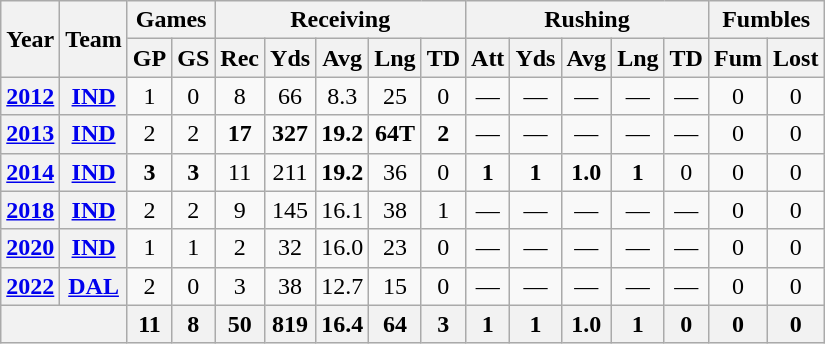<table class=wikitable style="text-align:center;">
<tr>
<th rowspan="2">Year</th>
<th rowspan="2">Team</th>
<th colspan="2">Games</th>
<th colspan="5">Receiving</th>
<th colspan="5">Rushing</th>
<th colspan="2">Fumbles</th>
</tr>
<tr>
<th>GP</th>
<th>GS</th>
<th>Rec</th>
<th>Yds</th>
<th>Avg</th>
<th>Lng</th>
<th>TD</th>
<th>Att</th>
<th>Yds</th>
<th>Avg</th>
<th>Lng</th>
<th>TD</th>
<th>Fum</th>
<th>Lost</th>
</tr>
<tr>
<th><a href='#'>2012</a></th>
<th><a href='#'>IND</a></th>
<td>1</td>
<td>0</td>
<td>8</td>
<td>66</td>
<td>8.3</td>
<td>25</td>
<td>0</td>
<td>—</td>
<td>—</td>
<td>—</td>
<td>—</td>
<td>—</td>
<td>0</td>
<td>0</td>
</tr>
<tr>
<th><a href='#'>2013</a></th>
<th><a href='#'>IND</a></th>
<td>2</td>
<td>2</td>
<td><strong>17</strong></td>
<td><strong>327</strong></td>
<td><strong>19.2</strong></td>
<td><strong>64T</strong></td>
<td><strong>2</strong></td>
<td>—</td>
<td>—</td>
<td>—</td>
<td>—</td>
<td>—</td>
<td>0</td>
<td>0</td>
</tr>
<tr>
<th><a href='#'>2014</a></th>
<th><a href='#'>IND</a></th>
<td><strong>3</strong></td>
<td><strong>3</strong></td>
<td>11</td>
<td>211</td>
<td><strong>19.2</strong></td>
<td>36</td>
<td>0</td>
<td><strong>1</strong></td>
<td><strong>1</strong></td>
<td><strong>1.0</strong></td>
<td><strong>1</strong></td>
<td>0</td>
<td>0</td>
<td>0</td>
</tr>
<tr>
<th><a href='#'>2018</a></th>
<th><a href='#'>IND</a></th>
<td>2</td>
<td>2</td>
<td>9</td>
<td>145</td>
<td>16.1</td>
<td>38</td>
<td>1</td>
<td>—</td>
<td>—</td>
<td>—</td>
<td>—</td>
<td>—</td>
<td>0</td>
<td>0</td>
</tr>
<tr>
<th><a href='#'>2020</a></th>
<th><a href='#'>IND</a></th>
<td>1</td>
<td>1</td>
<td>2</td>
<td>32</td>
<td>16.0</td>
<td>23</td>
<td>0</td>
<td>—</td>
<td>—</td>
<td>—</td>
<td>—</td>
<td>—</td>
<td>0</td>
<td>0</td>
</tr>
<tr>
<th><a href='#'>2022</a></th>
<th><a href='#'>DAL</a></th>
<td>2</td>
<td>0</td>
<td>3</td>
<td>38</td>
<td>12.7</td>
<td>15</td>
<td>0</td>
<td>—</td>
<td>—</td>
<td>—</td>
<td>—</td>
<td>—</td>
<td>0</td>
<td>0</td>
</tr>
<tr>
<th colspan="2"></th>
<th>11</th>
<th>8</th>
<th>50</th>
<th>819</th>
<th>16.4</th>
<th>64</th>
<th>3</th>
<th>1</th>
<th>1</th>
<th>1.0</th>
<th>1</th>
<th>0</th>
<th>0</th>
<th>0</th>
</tr>
</table>
